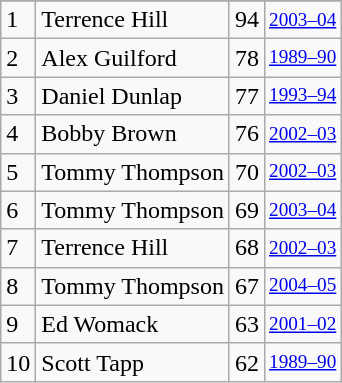<table class="wikitable">
<tr>
</tr>
<tr>
<td>1</td>
<td>Terrence Hill</td>
<td>94</td>
<td style="font-size:80%;"><a href='#'>2003–04</a></td>
</tr>
<tr>
<td>2</td>
<td>Alex Guilford</td>
<td>78</td>
<td style="font-size:80%;"><a href='#'>1989–90</a></td>
</tr>
<tr>
<td>3</td>
<td>Daniel Dunlap</td>
<td>77</td>
<td style="font-size:80%;"><a href='#'>1993–94</a></td>
</tr>
<tr>
<td>4</td>
<td>Bobby Brown</td>
<td>76</td>
<td style="font-size:80%;"><a href='#'>2002–03</a></td>
</tr>
<tr>
<td>5</td>
<td>Tommy Thompson</td>
<td>70</td>
<td style="font-size:80%;"><a href='#'>2002–03</a></td>
</tr>
<tr>
<td>6</td>
<td>Tommy Thompson</td>
<td>69</td>
<td style="font-size:80%;"><a href='#'>2003–04</a></td>
</tr>
<tr>
<td>7</td>
<td>Terrence Hill</td>
<td>68</td>
<td style="font-size:80%;"><a href='#'>2002–03</a></td>
</tr>
<tr>
<td>8</td>
<td>Tommy Thompson</td>
<td>67</td>
<td style="font-size:80%;"><a href='#'>2004–05</a></td>
</tr>
<tr>
<td>9</td>
<td>Ed Womack</td>
<td>63</td>
<td style="font-size:80%;"><a href='#'>2001–02</a></td>
</tr>
<tr>
<td>10</td>
<td>Scott Tapp</td>
<td>62</td>
<td style="font-size:80%;"><a href='#'>1989–90</a></td>
</tr>
</table>
